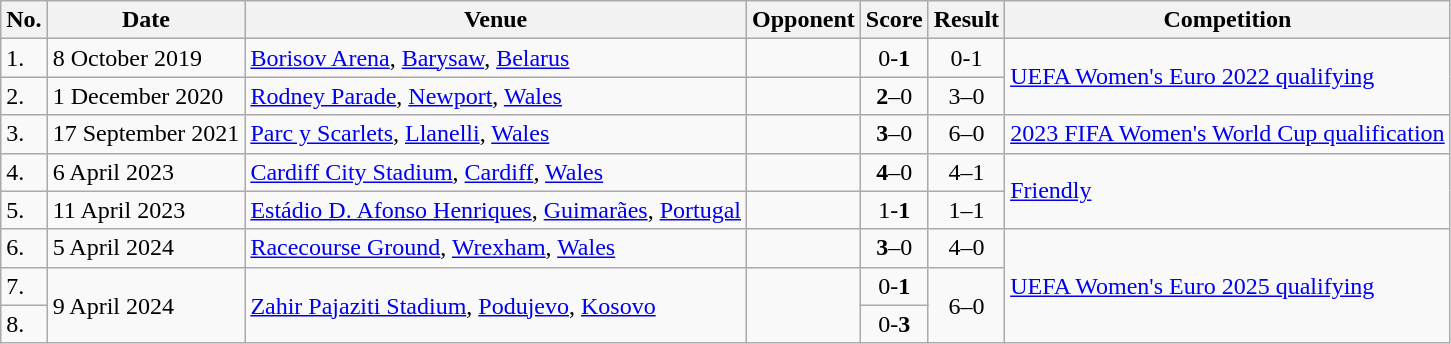<table class="wikitable">
<tr>
<th>No.</th>
<th>Date</th>
<th>Venue</th>
<th>Opponent</th>
<th>Score</th>
<th>Result</th>
<th>Competition</th>
</tr>
<tr>
<td>1.</td>
<td>8 October 2019</td>
<td><a href='#'>Borisov Arena</a>, <a href='#'>Barysaw</a>, <a href='#'>Belarus</a></td>
<td></td>
<td align=center>0-<strong>1</strong></td>
<td align=center>0-1</td>
<td rowspan=2><a href='#'>UEFA Women's Euro 2022 qualifying</a></td>
</tr>
<tr>
<td>2.</td>
<td>1 December 2020</td>
<td><a href='#'>Rodney Parade</a>, <a href='#'>Newport</a>, <a href='#'>Wales</a></td>
<td></td>
<td align=center><strong>2</strong>–0</td>
<td align=center>3–0</td>
</tr>
<tr>
<td>3.</td>
<td>17 September 2021</td>
<td><a href='#'>Parc y Scarlets</a>, <a href='#'>Llanelli</a>, <a href='#'>Wales</a></td>
<td></td>
<td align=center><strong>3</strong>–0</td>
<td align=center>6–0</td>
<td><a href='#'>2023 FIFA Women's World Cup qualification</a></td>
</tr>
<tr>
<td>4.</td>
<td>6 April 2023</td>
<td><a href='#'>Cardiff City Stadium</a>, <a href='#'>Cardiff</a>, <a href='#'>Wales</a></td>
<td></td>
<td align=center><strong>4</strong>–0</td>
<td align=center>4–1</td>
<td rowspan=2><a href='#'>Friendly</a></td>
</tr>
<tr>
<td>5.</td>
<td>11 April 2023</td>
<td><a href='#'>Estádio D. Afonso Henriques</a>, <a href='#'>Guimarães</a>, <a href='#'>Portugal</a></td>
<td></td>
<td align=center>1-<strong>1</strong></td>
<td align=center>1–1</td>
</tr>
<tr>
<td>6.</td>
<td>5 April 2024</td>
<td><a href='#'>Racecourse Ground</a>, <a href='#'>Wrexham</a>, <a href='#'>Wales</a></td>
<td></td>
<td align=center><strong>3</strong>–0</td>
<td align=center>4–0</td>
<td rowspan=3><a href='#'>UEFA Women's Euro 2025 qualifying</a></td>
</tr>
<tr>
<td>7.</td>
<td rowspan=2>9 April 2024</td>
<td rowspan=2><a href='#'>Zahir Pajaziti Stadium</a>, <a href='#'>Podujevo</a>, <a href='#'>Kosovo</a></td>
<td rowspan=2></td>
<td align=center>0-<strong>1</strong></td>
<td rowspan=2 align=center>6–0</td>
</tr>
<tr>
<td>8.</td>
<td align=center>0-<strong>3</strong></td>
</tr>
</table>
